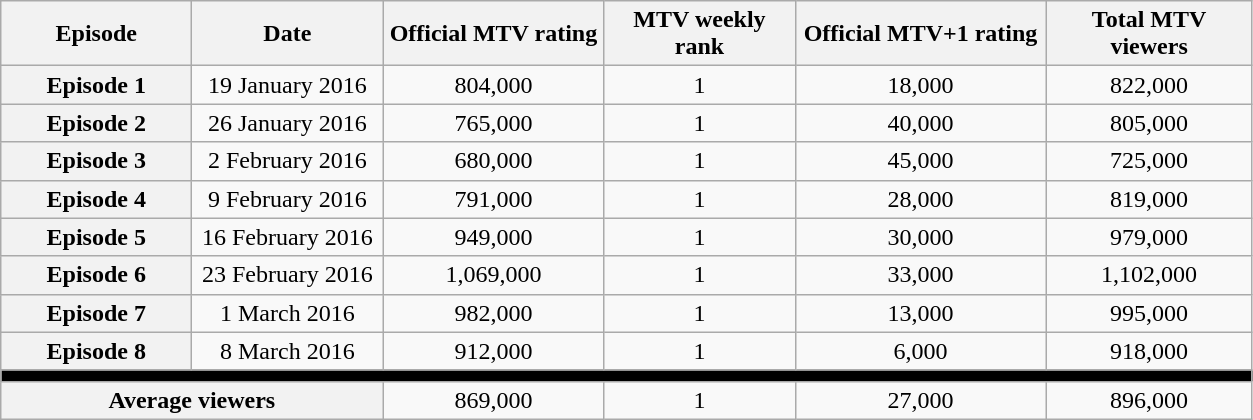<table class="wikitable sortable" style="text-align:center">
<tr>
<th scope="col" style="width:120px;">Episode</th>
<th scope="col" style="width:120px;">Date</th>
<th scope="col" style="width:140px;">Official MTV rating</th>
<th scope="col" style="width:120px;">MTV weekly rank</th>
<th scope="col" style="width:160px;">Official MTV+1 rating</th>
<th scope="col" style="width:130px;">Total MTV viewers</th>
</tr>
<tr>
<th scope="row">Episode 1</th>
<td>19 January 2016</td>
<td>804,000</td>
<td>1</td>
<td>18,000</td>
<td>822,000</td>
</tr>
<tr>
<th scope="row">Episode 2</th>
<td>26 January 2016</td>
<td>765,000</td>
<td>1</td>
<td>40,000</td>
<td>805,000</td>
</tr>
<tr>
<th scope="row">Episode 3</th>
<td>2 February 2016</td>
<td>680,000</td>
<td>1</td>
<td>45,000</td>
<td>725,000</td>
</tr>
<tr>
<th scope="row">Episode 4</th>
<td>9 February 2016</td>
<td>791,000</td>
<td>1</td>
<td>28,000</td>
<td>819,000</td>
</tr>
<tr>
<th scope="row">Episode 5</th>
<td>16 February 2016</td>
<td>949,000</td>
<td>1</td>
<td>30,000</td>
<td>979,000</td>
</tr>
<tr>
<th scope="row">Episode 6</th>
<td>23 February 2016</td>
<td>1,069,000</td>
<td>1</td>
<td>33,000</td>
<td>1,102,000</td>
</tr>
<tr>
<th scope="row">Episode 7</th>
<td>1 March 2016</td>
<td>982,000</td>
<td>1</td>
<td>13,000</td>
<td>995,000</td>
</tr>
<tr>
<th scope="row">Episode 8</th>
<td>8 March 2016</td>
<td>912,000</td>
<td>1</td>
<td>6,000</td>
<td>918,000</td>
</tr>
<tr>
<th style="background:#000;" colspan="6"></th>
</tr>
<tr>
<th colspan="2"><strong>Average viewers</strong></th>
<td>869,000</td>
<td>1</td>
<td>27,000</td>
<td>896,000</td>
</tr>
</table>
